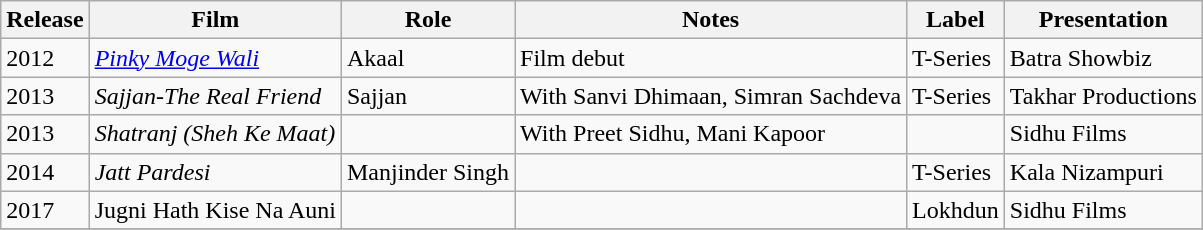<table class=wikitable>
<tr>
<th>Release</th>
<th>Film</th>
<th>Role</th>
<th>Notes</th>
<th>Label</th>
<th>Presentation</th>
</tr>
<tr>
<td>2012</td>
<td><em><a href='#'>Pinky Moge Wali</a></em></td>
<td>Akaal</td>
<td>Film debut</td>
<td>T-Series</td>
<td>Batra Showbiz</td>
</tr>
<tr>
<td>2013</td>
<td><em>Sajjan-The Real Friend</em></td>
<td>Sajjan</td>
<td>With Sanvi Dhimaan, Simran Sachdeva</td>
<td>T-Series</td>
<td>Takhar Productions</td>
</tr>
<tr>
<td>2013</td>
<td><em>Shatranj (Sheh Ke Maat)</em></td>
<td></td>
<td>With Preet Sidhu, Mani Kapoor</td>
<td></td>
<td>Sidhu Films</td>
</tr>
<tr>
<td>2014</td>
<td><em>Jatt Pardesi</em></td>
<td>Manjinder Singh</td>
<td></td>
<td>T-Series</td>
<td>Kala Nizampuri</td>
</tr>
<tr>
<td>2017</td>
<td>Jugni Hath Kise Na Auni</td>
<td></td>
<td></td>
<td>Lokhdun</td>
<td>Sidhu Films</td>
</tr>
<tr>
</tr>
</table>
